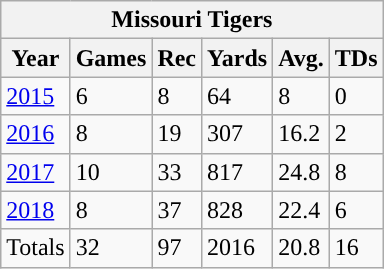<table class="wikitable sortable">
<tr>
<th colspan="15">Missouri Tigers</th>
</tr>
<tr>
<th>Year</th>
<th>Games</th>
<th>Rec</th>
<th>Yards</th>
<th>Avg.</th>
<th>TDs</th>
</tr>
<tr>
<td><a href='#'>2015</a></td>
<td>6</td>
<td>8</td>
<td>64</td>
<td>8</td>
<td>0</td>
</tr>
<tr>
<td><a href='#'>2016</a></td>
<td>8</td>
<td>19</td>
<td>307</td>
<td>16.2</td>
<td>2</td>
</tr>
<tr>
<td><a href='#'>2017</a></td>
<td>10</td>
<td>33</td>
<td>817</td>
<td>24.8</td>
<td>8</td>
</tr>
<tr>
<td><a href='#'>2018</a></td>
<td>8</td>
<td>37</td>
<td>828</td>
<td>22.4</td>
<td>6</td>
</tr>
<tr>
<td>Totals</td>
<td>32</td>
<td>97</td>
<td>2016</td>
<td>20.8</td>
<td>16</td>
</tr>
</table>
